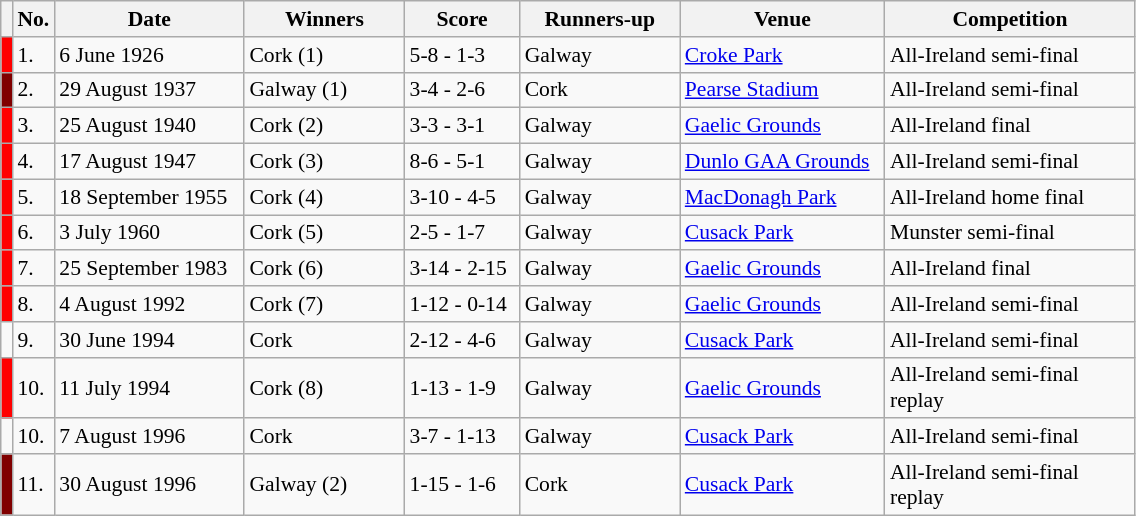<table class="wikitable" style="font-size:90%">
<tr>
<th width=1></th>
<th width=5>No.</th>
<th width=120>Date</th>
<th width=100>Winners</th>
<th width=70>Score</th>
<th width=100>Runners-up</th>
<th width=130>Venue</th>
<th width=160>Competition</th>
</tr>
<tr>
<td style="background-color:#FF0000"></td>
<td>1.</td>
<td>6 June 1926</td>
<td>Cork (1)</td>
<td>5-8 - 1-3</td>
<td>Galway</td>
<td><a href='#'>Croke Park</a></td>
<td>All-Ireland semi-final</td>
</tr>
<tr>
<td style="background-color:#800000"></td>
<td>2.</td>
<td>29 August 1937</td>
<td>Galway (1)</td>
<td>3-4 - 2-6</td>
<td>Cork</td>
<td><a href='#'>Pearse Stadium</a></td>
<td>All-Ireland semi-final</td>
</tr>
<tr>
<td style="background-color:#FF0000"></td>
<td>3.</td>
<td>25 August 1940</td>
<td>Cork (2)</td>
<td>3-3 - 3-1</td>
<td>Galway</td>
<td><a href='#'>Gaelic Grounds</a></td>
<td>All-Ireland final</td>
</tr>
<tr>
<td style="background-color:#FF0000"></td>
<td>4.</td>
<td>17 August 1947</td>
<td>Cork (3)</td>
<td>8-6 - 5-1</td>
<td>Galway</td>
<td><a href='#'>Dunlo GAA Grounds</a></td>
<td>All-Ireland semi-final</td>
</tr>
<tr>
<td style="background-color:#FF0000"></td>
<td>5.</td>
<td>18 September 1955</td>
<td>Cork (4)</td>
<td>3-10 - 4-5</td>
<td>Galway</td>
<td><a href='#'>MacDonagh Park</a></td>
<td>All-Ireland home final</td>
</tr>
<tr>
<td style="background-color:#FF0000"></td>
<td>6.</td>
<td>3 July 1960</td>
<td>Cork (5)</td>
<td>2-5 - 1-7</td>
<td>Galway</td>
<td><a href='#'>Cusack Park</a></td>
<td>Munster semi-final</td>
</tr>
<tr>
<td style="background-color:#FF0000"></td>
<td>7.</td>
<td>25 September 1983</td>
<td>Cork (6)</td>
<td>3-14 - 2-15</td>
<td>Galway</td>
<td><a href='#'>Gaelic Grounds</a></td>
<td>All-Ireland final</td>
</tr>
<tr>
<td style="background-color:#FF0000"></td>
<td>8.</td>
<td>4 August 1992</td>
<td>Cork (7)</td>
<td>1-12 - 0-14</td>
<td>Galway</td>
<td><a href='#'>Gaelic Grounds</a></td>
<td>All-Ireland semi-final</td>
</tr>
<tr>
<td></td>
<td>9.</td>
<td>30 June 1994</td>
<td>Cork</td>
<td>2-12 - 4-6</td>
<td>Galway</td>
<td><a href='#'>Cusack Park</a></td>
<td>All-Ireland semi-final</td>
</tr>
<tr>
<td style="background-color:#FF0000"></td>
<td>10.</td>
<td>11 July 1994</td>
<td>Cork (8)</td>
<td>1-13 - 1-9</td>
<td>Galway</td>
<td><a href='#'>Gaelic Grounds</a></td>
<td>All-Ireland semi-final replay</td>
</tr>
<tr>
<td></td>
<td>10.</td>
<td>7 August 1996</td>
<td>Cork</td>
<td>3-7 - 1-13</td>
<td>Galway</td>
<td><a href='#'>Cusack Park</a></td>
<td>All-Ireland semi-final</td>
</tr>
<tr>
<td style="background-color:#800000"></td>
<td>11.</td>
<td>30 August 1996</td>
<td>Galway (2)</td>
<td>1-15 - 1-6</td>
<td>Cork</td>
<td><a href='#'>Cusack Park</a></td>
<td>All-Ireland semi-final replay</td>
</tr>
</table>
